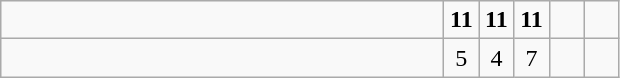<table class="wikitable">
<tr>
<td style="width:18em"><strong> </strong></td>
<td align=center style="width:1em"><strong>11</strong></td>
<td align=center style="width:1em"><strong>11</strong></td>
<td align=center style="width:1em"><strong>11</strong></td>
<td align=center style="width:1em"></td>
<td align=center style="width:1em"></td>
</tr>
<tr>
<td style="width:18em"></td>
<td align=center style="width:1em">5</td>
<td align=center style="width:1em">4</td>
<td align=center style="width:1em">7</td>
<td align=center style="width:1em"></td>
<td align=center style="width:1em"></td>
</tr>
</table>
